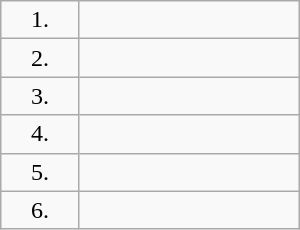<table class="wikitable" style="text-align:center; width:200px;">
<tr>
<td style="width:45px;">1.</td>
<td style="padding-left:4px; text-align:left;"></td>
</tr>
<tr>
<td>2.</td>
<td style="padding-left:4px; text-align:left;"></td>
</tr>
<tr>
<td>3.</td>
<td style="padding-left:4px; text-align:left;"></td>
</tr>
<tr>
<td>4.</td>
<td style="padding-left:4px; text-align:left;"></td>
</tr>
<tr>
<td>5.</td>
<td style="padding-left:4px; text-align:left;"></td>
</tr>
<tr>
<td>6.</td>
<td style="padding-left:4px; text-align:left;"></td>
</tr>
</table>
